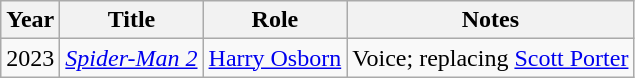<table class="wikitable sortable plainrowheaders">
<tr>
<th scope="col">Year</th>
<th scope="col">Title</th>
<th scope="col">Role</th>
<th scope="col" class="unsortable">Notes</th>
</tr>
<tr>
<td>2023</td>
<td><em><a href='#'>Spider-Man 2</a></em></td>
<td><a href='#'>Harry Osborn</a></td>
<td>Voice; replacing <a href='#'>Scott Porter</a></td>
</tr>
</table>
